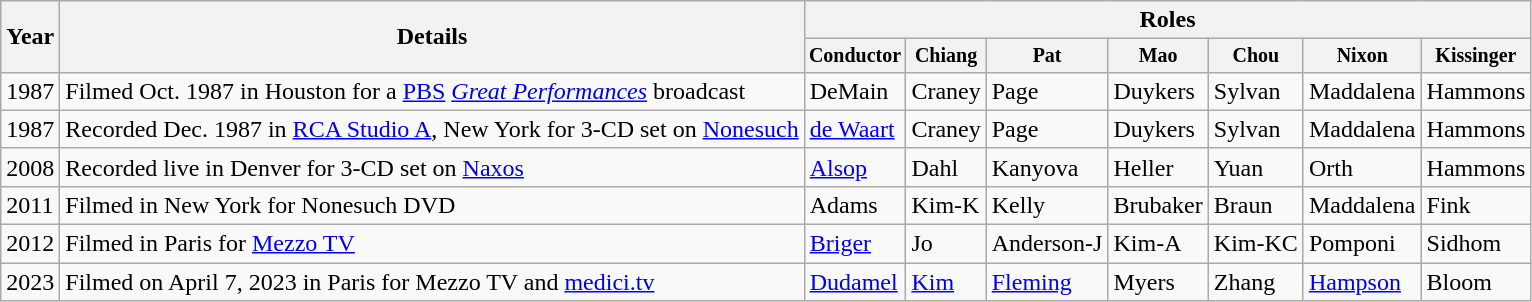<table class="wikitable">
<tr>
<th rowspan="2">Year</th>
<th rowspan="2">Details</th>
<th colspan="10">Roles</th>
</tr>
<tr style="line-height:1.2; font-size:smaller">
<th align="center">Conductor</th>
<th align="center">Chiang</th>
<th align="center">Pat</th>
<th align="center">Mao</th>
<th align="center">Chou</th>
<th align="center">Nixon</th>
<th align="center">Kissinger</th>
</tr>
<tr>
<td>1987</td>
<td>Filmed Oct. 1987 in Houston for a <a href='#'>PBS</a> <em><a href='#'>Great Performances</a></em> broadcast</td>
<td>DeMain</td>
<td>Craney</td>
<td>Page</td>
<td>Duykers</td>
<td>Sylvan</td>
<td>Maddalena</td>
<td>Hammons</td>
</tr>
<tr>
<td>1987</td>
<td>Recorded Dec. 1987 in <a href='#'>RCA Studio A</a>, New York for 3-CD set on <a href='#'>Nonesuch</a></td>
<td><a href='#'>de Waart</a></td>
<td>Craney</td>
<td>Page</td>
<td>Duykers</td>
<td>Sylvan</td>
<td>Maddalena</td>
<td>Hammons</td>
</tr>
<tr>
<td>2008</td>
<td>Recorded live in Denver for 3-CD set on <a href='#'>Naxos</a></td>
<td><a href='#'>Alsop</a></td>
<td>Dahl</td>
<td>Kanyova</td>
<td>Heller</td>
<td>Yuan</td>
<td>Orth</td>
<td>Hammons</td>
</tr>
<tr>
<td>2011</td>
<td>Filmed in New York for Nonesuch DVD</td>
<td>Adams</td>
<td>Kim-K</td>
<td>Kelly</td>
<td>Brubaker</td>
<td>Braun</td>
<td>Maddalena</td>
<td>Fink</td>
</tr>
<tr>
<td>2012</td>
<td>Filmed in Paris for <a href='#'>Mezzo TV</a></td>
<td><a href='#'>Briger</a></td>
<td>Jo</td>
<td>Anderson-J</td>
<td>Kim-A</td>
<td>Kim-KC</td>
<td>Pomponi</td>
<td>Sidhom</td>
</tr>
<tr>
<td>2023</td>
<td>Filmed on April 7, 2023 in Paris for Mezzo TV and <a href='#'>medici.tv</a></td>
<td><a href='#'>Dudamel</a></td>
<td><a href='#'>Kim</a></td>
<td><a href='#'>Fleming</a></td>
<td>Myers</td>
<td>Zhang</td>
<td><a href='#'>Hampson</a></td>
<td>Bloom</td>
</tr>
</table>
